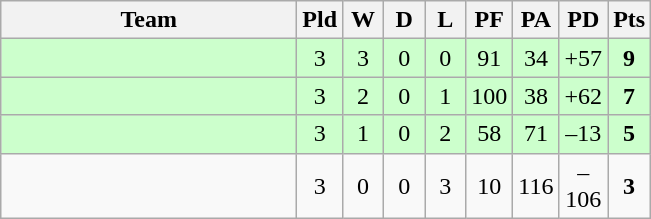<table class="wikitable" style="text-align:center;">
<tr>
<th width=190>Team</th>
<th width=20 abbr="Played">Pld</th>
<th width=20 abbr="Won">W</th>
<th width=20 abbr="Drawn">D</th>
<th width=20 abbr="Lost">L</th>
<th width=20 abbr="Points for">PF</th>
<th width=20 abbr="Points against">PA</th>
<th width=25 abbr="Points difference">PD</th>
<th width=20 abbr="Points">Pts</th>
</tr>
<tr style="background:#ccffcc">
<td align=left></td>
<td>3</td>
<td>3</td>
<td>0</td>
<td>0</td>
<td>91</td>
<td>34</td>
<td>+57</td>
<td><strong>9</strong></td>
</tr>
<tr style="background:#ccffcc">
<td align=left></td>
<td>3</td>
<td>2</td>
<td>0</td>
<td>1</td>
<td>100</td>
<td>38</td>
<td>+62</td>
<td><strong>7</strong></td>
</tr>
<tr style="background:#ccffcc">
<td align=left></td>
<td>3</td>
<td>1</td>
<td>0</td>
<td>2</td>
<td>58</td>
<td>71</td>
<td>–13</td>
<td><strong>5</strong></td>
</tr>
<tr>
<td align=left></td>
<td>3</td>
<td>0</td>
<td>0</td>
<td>3</td>
<td>10</td>
<td>116</td>
<td>–106</td>
<td><strong>3</strong></td>
</tr>
</table>
